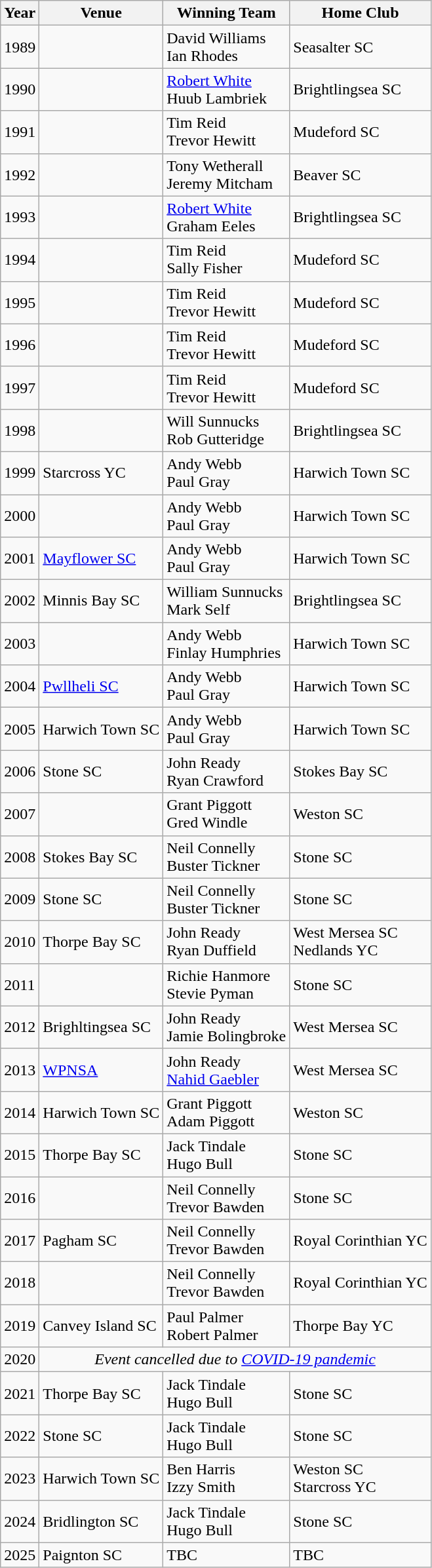<table class="wikitable">
<tr>
<th>Year</th>
<th>Venue</th>
<th>Winning Team</th>
<th>Home Club</th>
</tr>
<tr>
<td>1989</td>
<td></td>
<td> David Williams<br> Ian Rhodes</td>
<td> Seasalter SC</td>
</tr>
<tr>
<td>1990</td>
<td></td>
<td> <a href='#'>Robert White</a><br> Huub Lambriek</td>
<td> Brightlingsea SC</td>
</tr>
<tr>
<td>1991</td>
<td></td>
<td> Tim Reid<br> Trevor Hewitt</td>
<td> Mudeford SC</td>
</tr>
<tr>
<td>1992</td>
<td></td>
<td> Tony Wetherall<br> Jeremy Mitcham</td>
<td> Beaver SC</td>
</tr>
<tr>
<td>1993</td>
<td></td>
<td> <a href='#'>Robert White</a><br> Graham Eeles</td>
<td> Brightlingsea SC</td>
</tr>
<tr>
<td>1994</td>
<td></td>
<td> Tim Reid<br> Sally Fisher</td>
<td> Mudeford SC</td>
</tr>
<tr>
<td>1995</td>
<td></td>
<td> Tim Reid<br> Trevor Hewitt</td>
<td> Mudeford SC</td>
</tr>
<tr>
<td>1996</td>
<td></td>
<td> Tim Reid<br> Trevor Hewitt</td>
<td> Mudeford SC</td>
</tr>
<tr>
<td>1997</td>
<td></td>
<td> Tim Reid<br> Trevor Hewitt</td>
<td> Mudeford SC</td>
</tr>
<tr>
<td>1998</td>
<td></td>
<td> Will Sunnucks<br> Rob Gutteridge</td>
<td> Brightlingsea SC</td>
</tr>
<tr>
<td>1999</td>
<td> Starcross YC</td>
<td> Andy Webb<br> Paul Gray</td>
<td> Harwich Town SC</td>
</tr>
<tr>
<td>2000</td>
<td></td>
<td> Andy Webb<br> Paul Gray</td>
<td> Harwich Town SC</td>
</tr>
<tr>
<td>2001</td>
<td> <a href='#'>Mayflower SC</a></td>
<td> Andy Webb<br> Paul Gray</td>
<td> Harwich Town SC</td>
</tr>
<tr>
<td>2002</td>
<td> Minnis Bay SC</td>
<td> William Sunnucks<br> Mark Self</td>
<td> Brightlingsea SC</td>
</tr>
<tr>
<td>2003</td>
<td></td>
<td> Andy Webb<br> Finlay Humphries</td>
<td> Harwich Town SC</td>
</tr>
<tr>
<td>2004</td>
<td> <a href='#'>Pwllheli SC</a></td>
<td> Andy Webb<br> Paul Gray</td>
<td> Harwich Town SC</td>
</tr>
<tr>
<td>2005</td>
<td> Harwich Town SC</td>
<td> Andy Webb<br> Paul Gray</td>
<td> Harwich Town SC</td>
</tr>
<tr>
<td>2006</td>
<td> Stone SC</td>
<td> John Ready<br> Ryan Crawford</td>
<td> Stokes Bay SC</td>
</tr>
<tr>
<td>2007</td>
<td></td>
<td> Grant Piggott<br> Gred Windle</td>
<td> Weston SC</td>
</tr>
<tr>
<td>2008</td>
<td> Stokes Bay SC</td>
<td> Neil Connelly<br> Buster Tickner</td>
<td> Stone SC</td>
</tr>
<tr>
<td>2009</td>
<td> Stone SC</td>
<td> Neil Connelly<br> Buster Tickner</td>
<td> Stone SC</td>
</tr>
<tr>
<td>2010</td>
<td> Thorpe Bay SC</td>
<td> John Ready<br> Ryan Duffield</td>
<td> West Mersea SC<br> Nedlands YC</td>
</tr>
<tr>
<td>2011</td>
<td></td>
<td> Richie Hanmore<br> Stevie Pyman</td>
<td> Stone SC</td>
</tr>
<tr>
<td>2012</td>
<td> Brighltingsea SC</td>
<td> John Ready<br> Jamie Bolingbroke</td>
<td> West Mersea SC</td>
</tr>
<tr>
<td>2013</td>
<td> <a href='#'>WPNSA</a></td>
<td> John Ready<br> <a href='#'>Nahid Gaebler</a></td>
<td> West Mersea SC <br></td>
</tr>
<tr>
<td>2014</td>
<td> Harwich Town SC</td>
<td> Grant Piggott<br> Adam Piggott</td>
<td> Weston SC</td>
</tr>
<tr>
<td>2015</td>
<td> Thorpe Bay SC</td>
<td> Jack Tindale<br> Hugo Bull</td>
<td> Stone SC</td>
</tr>
<tr>
<td>2016</td>
<td></td>
<td> Neil Connelly<br> Trevor Bawden</td>
<td> Stone SC</td>
</tr>
<tr>
<td>2017</td>
<td> Pagham SC</td>
<td> Neil Connelly<br> Trevor Bawden</td>
<td> Royal Corinthian YC</td>
</tr>
<tr>
<td>2018</td>
<td></td>
<td> Neil Connelly<br> Trevor Bawden</td>
<td> Royal Corinthian YC</td>
</tr>
<tr>
<td>2019</td>
<td> Canvey Island SC</td>
<td> Paul Palmer<br> Robert Palmer</td>
<td> Thorpe Bay YC</td>
</tr>
<tr>
<td>2020</td>
<td colspan=4 align=center><em>Event cancelled due to <a href='#'>COVID-19 pandemic</a></em></td>
</tr>
<tr>
<td>2021</td>
<td> Thorpe Bay SC</td>
<td> Jack Tindale<br> Hugo Bull</td>
<td> Stone SC</td>
</tr>
<tr>
<td>2022</td>
<td> Stone SC</td>
<td> Jack Tindale<br> Hugo Bull</td>
<td> Stone SC</td>
</tr>
<tr>
<td>2023</td>
<td> Harwich Town SC</td>
<td> Ben Harris<br> Izzy Smith</td>
<td> Weston SC<br> Starcross YC</td>
</tr>
<tr>
<td>2024</td>
<td> Bridlington SC</td>
<td> Jack Tindale<br> Hugo Bull</td>
<td> Stone SC</td>
</tr>
<tr>
<td>2025</td>
<td> Paignton SC</td>
<td>TBC</td>
<td>TBC</td>
</tr>
</table>
